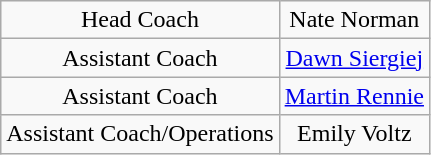<table class="wikitable" style="text-align: center;">
<tr>
<td>Head Coach</td>
<td>Nate Norman</td>
</tr>
<tr>
<td>Assistant Coach</td>
<td><a href='#'>Dawn Siergiej</a></td>
</tr>
<tr>
<td>Assistant Coach</td>
<td><a href='#'>Martin Rennie</a></td>
</tr>
<tr>
<td>Assistant Coach/Operations</td>
<td>Emily Voltz</td>
</tr>
</table>
